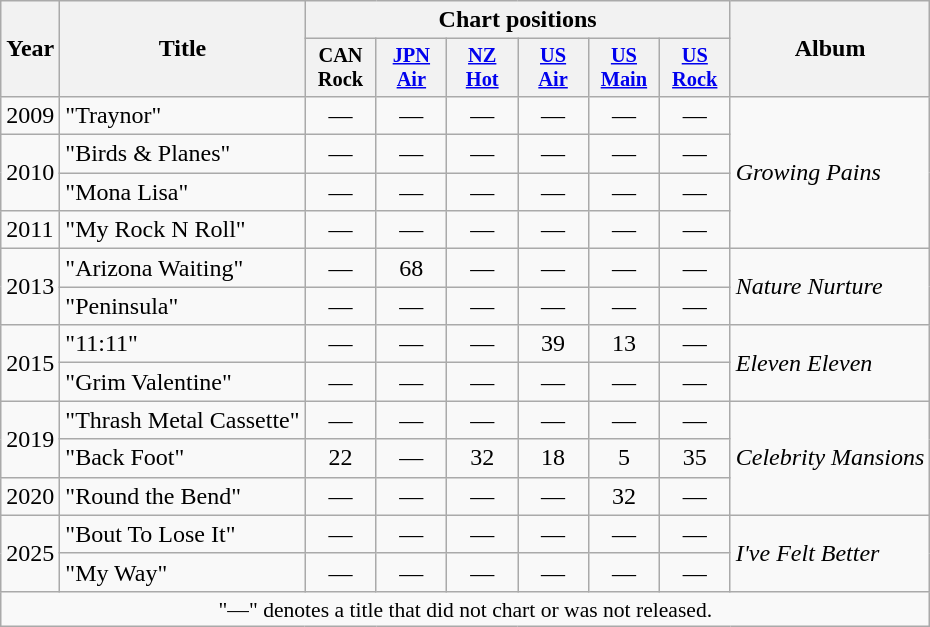<table class="wikitable">
<tr>
<th rowspan="2">Year</th>
<th rowspan="2">Title</th>
<th colspan="6">Chart positions</th>
<th rowspan="2">Album</th>
</tr>
<tr>
<th scope="col" style="width:3em;font-size:85%;">CAN<br>Rock<br></th>
<th scope="col" style="width:3em;font-size:85%;"><a href='#'>JPN<br>Air</a><br></th>
<th scope="col" style="width:3em;font-size:85%;"><a href='#'>NZ<br>Hot</a><br></th>
<th scope="col" style="width:3em;font-size:85%;"><a href='#'>US<br> Air</a><br></th>
<th scope="col" style="width:3em;font-size:85%;"><a href='#'>US<br>Main</a><br></th>
<th scope="col" style="width:3em;font-size:85%;"><a href='#'>US<br>Rock</a><br></th>
</tr>
<tr>
<td>2009</td>
<td>"Traynor"</td>
<td align="center">—</td>
<td align="center">—</td>
<td align="center">—</td>
<td align="center">—</td>
<td align="center">—</td>
<td align="center">—</td>
<td rowspan="4"><em>Growing Pains</em></td>
</tr>
<tr>
<td rowspan="2">2010</td>
<td>"Birds & Planes"</td>
<td align="center">—</td>
<td align="center">—</td>
<td align="center">—</td>
<td align="center">—</td>
<td align="center">—</td>
<td align="center">—</td>
</tr>
<tr>
<td>"Mona Lisa"</td>
<td align="center">—</td>
<td align="center">—</td>
<td align="center">—</td>
<td align="center">—</td>
<td align="center">—</td>
<td align="center">—</td>
</tr>
<tr>
<td>2011</td>
<td>"My Rock N Roll"</td>
<td align="center">—</td>
<td align="center">—</td>
<td align="center">—</td>
<td align="center">—</td>
<td align="center">—</td>
<td align="center">—</td>
</tr>
<tr>
<td rowspan="2">2013</td>
<td>"Arizona Waiting"</td>
<td align="center">—</td>
<td align="center">68</td>
<td align="center">—</td>
<td align="center">—</td>
<td align="center">—</td>
<td align="center">—</td>
<td rowspan="2"><em>Nature Nurture</em></td>
</tr>
<tr>
<td>"Peninsula"</td>
<td align="center">—</td>
<td align="center">—</td>
<td align="center">—</td>
<td align="center">—</td>
<td align="center">—</td>
<td align="center">—</td>
</tr>
<tr>
<td rowspan="2">2015</td>
<td>"11:11"</td>
<td align="center">—</td>
<td align="center">—</td>
<td align="center">—</td>
<td align="center">39</td>
<td align="center">13</td>
<td align="center">—</td>
<td rowspan="2"><em>Eleven Eleven</em></td>
</tr>
<tr>
<td>"Grim Valentine"</td>
<td align="center">—</td>
<td align="center">—</td>
<td align="center">—</td>
<td align="center">—</td>
<td align="center">—</td>
<td align="center">—</td>
</tr>
<tr>
<td rowspan="2">2019</td>
<td>"Thrash Metal Cassette"</td>
<td align="center">—</td>
<td align="center">—</td>
<td align="center">—</td>
<td align="center">—</td>
<td align="center">—</td>
<td align="center">—</td>
<td rowspan="3"><em>Celebrity Mansions</em></td>
</tr>
<tr>
<td>"Back Foot"</td>
<td align="center">22</td>
<td align="center">—</td>
<td align="center">32</td>
<td align="center">18</td>
<td align="center">5</td>
<td align="center">35</td>
</tr>
<tr>
<td>2020</td>
<td>"Round the Bend"</td>
<td align="center">—</td>
<td align="center">—</td>
<td align="center">—</td>
<td align="center">—</td>
<td align="center">32</td>
<td align="center">—</td>
</tr>
<tr>
<td rowspan="2">2025</td>
<td>"Bout To Lose It"</td>
<td align="center">—</td>
<td align="center">—</td>
<td align="center">—</td>
<td align="center">—</td>
<td align="center">—</td>
<td align="center">—</td>
<td rowspan="2"><em>I've Felt Better</em></td>
</tr>
<tr>
<td>"My Way"</td>
<td align="center">—</td>
<td align="center">—</td>
<td align="center">—</td>
<td align="center">—</td>
<td align="center">—</td>
<td align="center">—</td>
</tr>
<tr>
<td colspan="9" style="text-align:center; font-size:90%">"—" denotes a title that did not chart or was not released.</td>
</tr>
</table>
